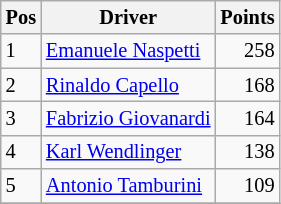<table class="wikitable" style="font-size: 85%;">
<tr>
<th>Pos</th>
<th>Driver</th>
<th>Points</th>
</tr>
<tr>
<td>1</td>
<td> <a href='#'>Emanuele Naspetti</a></td>
<td align="right">258</td>
</tr>
<tr>
<td>2</td>
<td> <a href='#'>Rinaldo Capello</a></td>
<td align="right">168</td>
</tr>
<tr>
<td>3</td>
<td> <a href='#'>Fabrizio Giovanardi</a></td>
<td align="right">164</td>
</tr>
<tr>
<td>4</td>
<td> <a href='#'>Karl Wendlinger</a></td>
<td align="right">138</td>
</tr>
<tr>
<td>5</td>
<td> <a href='#'>Antonio Tamburini</a></td>
<td align="right">109</td>
</tr>
<tr>
</tr>
</table>
